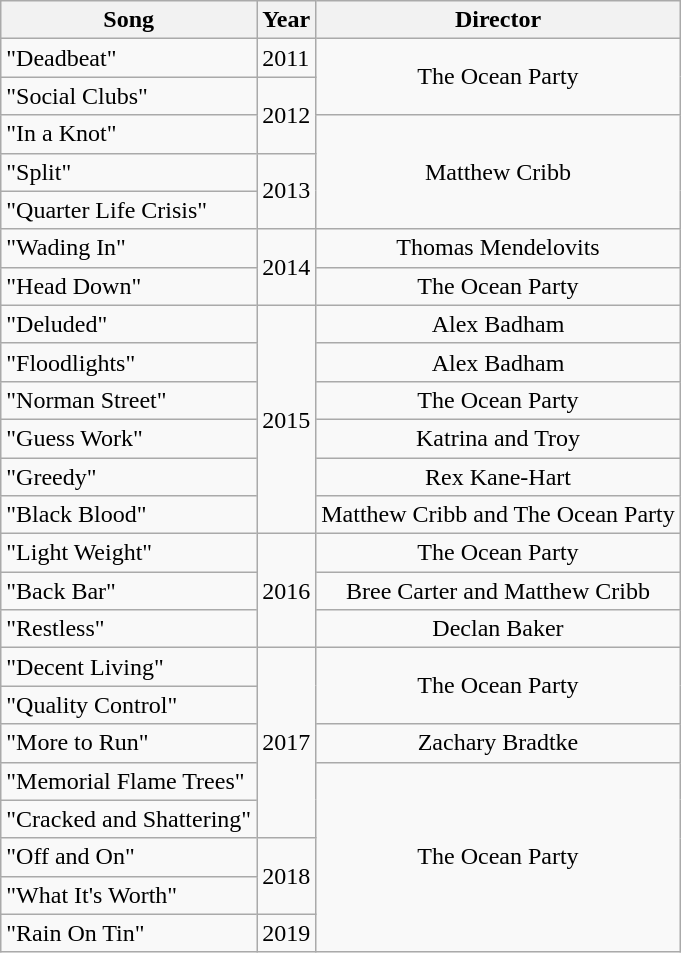<table class="wikitable">
<tr>
<th align="center">Song</th>
<th align="center">Year</th>
<th align="center">Director</th>
</tr>
<tr>
<td>"Deadbeat"</td>
<td>2011</td>
<td rowspan="2" style="text-align:center;">The Ocean Party</td>
</tr>
<tr>
<td>"Social Clubs"</td>
<td rowspan="2" style="text-align:center;">2012</td>
</tr>
<tr>
<td>"In a Knot"</td>
<td rowspan="3" style="text-align:center;">Matthew Cribb</td>
</tr>
<tr>
<td>"Split"</td>
<td rowspan="2" style="text-align:center;">2013</td>
</tr>
<tr>
<td>"Quarter Life Crisis"</td>
</tr>
<tr>
<td>"Wading In"</td>
<td rowspan="2" style="text-align:center;">2014</td>
<td style="text-align:center;">Thomas Mendelovits</td>
</tr>
<tr>
<td>"Head Down"</td>
<td style="text-align:center;">The Ocean Party</td>
</tr>
<tr>
<td>"Deluded"</td>
<td rowspan="6">2015</td>
<td style="text-align:center;">Alex Badham</td>
</tr>
<tr>
<td>"Floodlights"</td>
<td style="text-align:center;">Alex Badham</td>
</tr>
<tr>
<td>"Norman Street"</td>
<td style="text-align:center;">The Ocean Party</td>
</tr>
<tr>
<td>"Guess Work"</td>
<td style="text-align:center;">Katrina and Troy</td>
</tr>
<tr>
<td>"Greedy"</td>
<td style="text-align:center;">Rex Kane-Hart</td>
</tr>
<tr>
<td>"Black Blood"</td>
<td style="text-align:center;">Matthew Cribb and The Ocean Party</td>
</tr>
<tr>
<td>"Light Weight"</td>
<td rowspan="3">2016</td>
<td style="text-align:center;">The Ocean Party</td>
</tr>
<tr>
<td>"Back Bar"</td>
<td style="text-align:center;">Bree Carter and Matthew Cribb</td>
</tr>
<tr>
<td>"Restless"</td>
<td style="text-align:center;">Declan Baker</td>
</tr>
<tr>
<td>"Decent Living"</td>
<td rowspan="5" style="text-align:center;">2017</td>
<td rowspan="2" style="text-align:center;">The Ocean Party</td>
</tr>
<tr>
<td>"Quality Control"</td>
</tr>
<tr>
<td>"More to Run"</td>
<td style="text-align:center;">Zachary Bradtke</td>
</tr>
<tr>
<td>"Memorial Flame Trees"</td>
<td rowspan="5" style="text-align:center;">The Ocean Party</td>
</tr>
<tr>
<td>"Cracked and Shattering"</td>
</tr>
<tr>
<td>"Off and On"</td>
<td rowspan="2">2018</td>
</tr>
<tr>
<td>"What It's Worth"</td>
</tr>
<tr>
<td>"Rain On Tin"</td>
<td>2019</td>
</tr>
</table>
